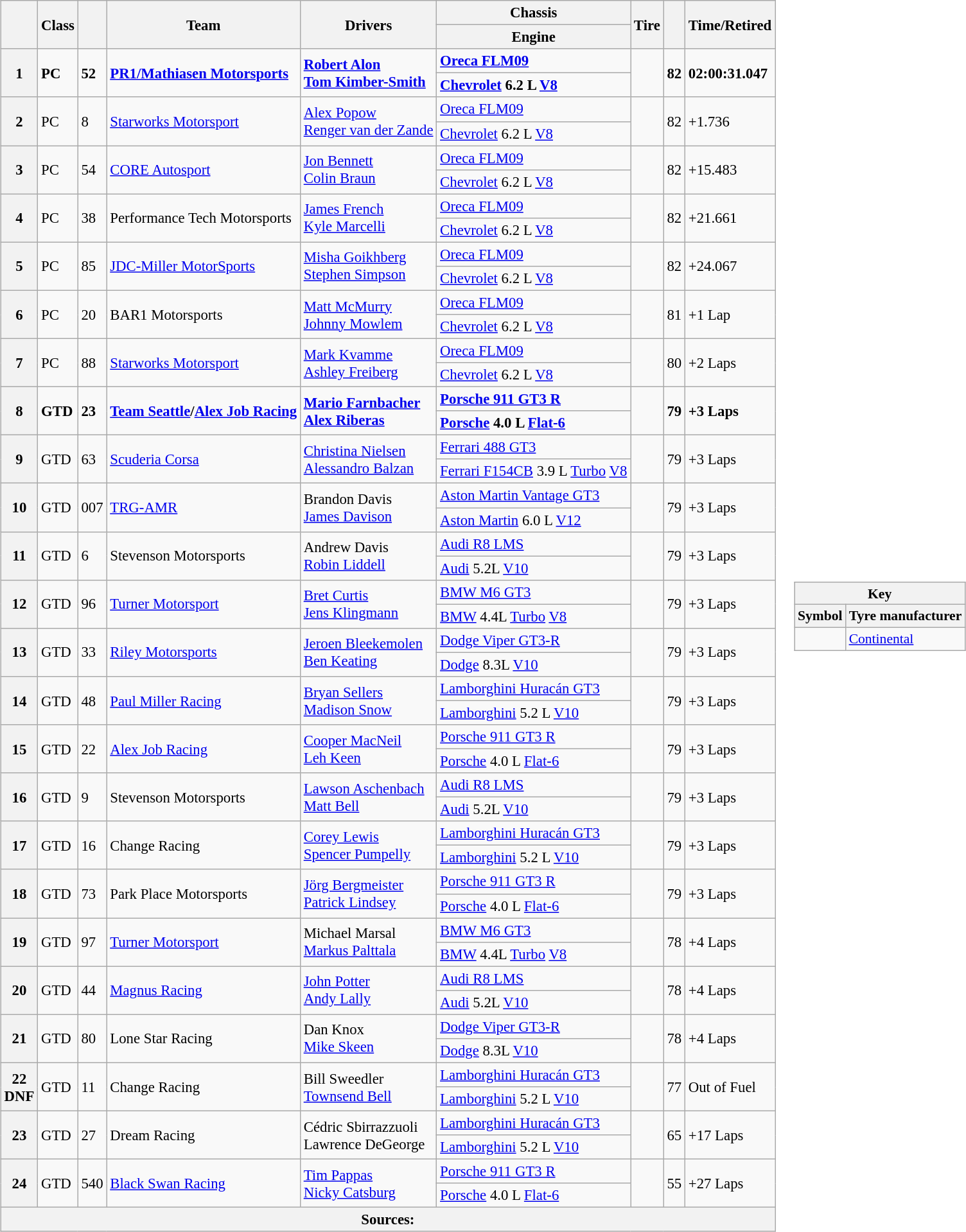<table>
<tr>
<td><br><table class="wikitable" style="font-size: 95%;">
<tr>
<th rowspan="2"></th>
<th rowspan="2">Class</th>
<th rowspan="2" class="unsortable"></th>
<th rowspan="2" class="unsortable">Team</th>
<th rowspan="2" class="unsortable">Drivers</th>
<th scope="col" class="unsortable">Chassis</th>
<th rowspan="2">Tire</th>
<th rowspan="2" class="unsortable"></th>
<th rowspan="2" class="unsortable">Time/Retired</th>
</tr>
<tr>
<th>Engine</th>
</tr>
<tr style="font-weight:bold">
<th rowspan="2">1</th>
<td rowspan="2">PC</td>
<td rowspan="2">52</td>
<td rowspan="2"> <a href='#'>PR1/Mathiasen Motorsports</a></td>
<td rowspan="2"> <a href='#'>Robert Alon</a><br> <a href='#'>Tom Kimber-Smith</a></td>
<td><a href='#'>Oreca FLM09</a></td>
<td rowspan="2"></td>
<td rowspan="2">82</td>
<td rowspan="2">02:00:31.047</td>
</tr>
<tr style="font-weight:bold">
<td><a href='#'>Chevrolet</a> 6.2 L <a href='#'>V8</a></td>
</tr>
<tr>
<th rowspan="2">2</th>
<td rowspan="2">PC</td>
<td rowspan="2">8</td>
<td rowspan="2"> <a href='#'>Starworks Motorsport</a></td>
<td rowspan="2"> <a href='#'>Alex Popow</a><br> <a href='#'>Renger van der Zande</a></td>
<td><a href='#'>Oreca FLM09</a></td>
<td rowspan="2"></td>
<td rowspan="2">82</td>
<td rowspan="2">+1.736</td>
</tr>
<tr>
<td><a href='#'>Chevrolet</a> 6.2 L <a href='#'>V8</a></td>
</tr>
<tr>
<th rowspan="2">3</th>
<td rowspan="2">PC</td>
<td rowspan="2">54</td>
<td rowspan="2"> <a href='#'>CORE Autosport</a></td>
<td rowspan="2"> <a href='#'>Jon Bennett</a><br> <a href='#'>Colin Braun</a></td>
<td><a href='#'>Oreca FLM09</a></td>
<td rowspan="2"></td>
<td rowspan="2">82</td>
<td rowspan="2">+15.483</td>
</tr>
<tr>
<td><a href='#'>Chevrolet</a> 6.2 L <a href='#'>V8</a></td>
</tr>
<tr>
<th rowspan="2">4</th>
<td rowspan="2">PC</td>
<td rowspan="2">38</td>
<td rowspan="2"> Performance Tech Motorsports</td>
<td rowspan="2"> <a href='#'>James French</a><br> <a href='#'>Kyle Marcelli</a></td>
<td><a href='#'>Oreca FLM09</a></td>
<td rowspan="2"></td>
<td rowspan="2">82</td>
<td rowspan="2">+21.661</td>
</tr>
<tr>
<td><a href='#'>Chevrolet</a> 6.2 L <a href='#'>V8</a></td>
</tr>
<tr>
<th rowspan="2">5</th>
<td rowspan="2">PC</td>
<td rowspan="2">85</td>
<td rowspan="2"> <a href='#'>JDC-Miller MotorSports</a></td>
<td rowspan="2"> <a href='#'>Misha Goikhberg</a><br> <a href='#'>Stephen Simpson</a></td>
<td><a href='#'>Oreca FLM09</a></td>
<td rowspan="2"></td>
<td rowspan="2">82</td>
<td rowspan="2">+24.067</td>
</tr>
<tr>
<td><a href='#'>Chevrolet</a> 6.2 L <a href='#'>V8</a></td>
</tr>
<tr>
<th rowspan="2">6</th>
<td rowspan="2">PC</td>
<td rowspan="2">20</td>
<td rowspan="2"> BAR1 Motorsports</td>
<td rowspan="2"> <a href='#'>Matt McMurry</a><br> <a href='#'>Johnny Mowlem</a></td>
<td><a href='#'>Oreca FLM09</a></td>
<td rowspan="2"></td>
<td rowspan="2">81</td>
<td rowspan="2">+1 Lap</td>
</tr>
<tr>
<td><a href='#'>Chevrolet</a> 6.2 L <a href='#'>V8</a></td>
</tr>
<tr>
<th rowspan="2">7</th>
<td rowspan="2">PC</td>
<td rowspan="2">88</td>
<td rowspan="2"> <a href='#'>Starworks Motorsport</a></td>
<td rowspan="2"> <a href='#'>Mark Kvamme</a><br> <a href='#'>Ashley Freiberg</a></td>
<td><a href='#'>Oreca FLM09</a></td>
<td rowspan="2"></td>
<td rowspan="2">80</td>
<td rowspan="2">+2 Laps</td>
</tr>
<tr>
<td><a href='#'>Chevrolet</a> 6.2 L <a href='#'>V8</a></td>
</tr>
<tr style="font-weight:bold">
<th rowspan="2">8</th>
<td rowspan="2">GTD</td>
<td rowspan="2">23</td>
<td rowspan="2"> <a href='#'>Team Seattle</a>/<a href='#'>Alex Job Racing</a></td>
<td rowspan="2"> <a href='#'>Mario Farnbacher</a><br> <a href='#'>Alex Riberas</a></td>
<td><a href='#'>Porsche 911 GT3 R</a></td>
<td rowspan="2"></td>
<td rowspan="2">79</td>
<td rowspan="2">+3 Laps</td>
</tr>
<tr style="font-weight:bold">
<td><a href='#'>Porsche</a> 4.0 L <a href='#'>Flat-6</a></td>
</tr>
<tr>
<th rowspan="2">9</th>
<td rowspan="2">GTD</td>
<td rowspan="2">63</td>
<td rowspan="2"> <a href='#'>Scuderia Corsa</a></td>
<td rowspan="2"> <a href='#'>Christina Nielsen</a><br> <a href='#'>Alessandro Balzan</a></td>
<td><a href='#'>Ferrari 488 GT3</a></td>
<td rowspan="2"></td>
<td rowspan="2">79</td>
<td rowspan="2">+3 Laps</td>
</tr>
<tr>
<td><a href='#'>Ferrari F154CB</a> 3.9 L <a href='#'>Turbo</a> <a href='#'>V8</a></td>
</tr>
<tr>
<th rowspan="2">10</th>
<td rowspan="2">GTD</td>
<td rowspan="2">007</td>
<td rowspan="2"> <a href='#'>TRG-AMR</a></td>
<td rowspan="2"> Brandon Davis<br> <a href='#'>James Davison</a></td>
<td><a href='#'>Aston Martin Vantage GT3</a></td>
<td rowspan="2"></td>
<td rowspan="2">79</td>
<td rowspan="2">+3 Laps</td>
</tr>
<tr>
<td><a href='#'>Aston Martin</a> 6.0 L <a href='#'>V12</a></td>
</tr>
<tr>
<th rowspan="2">11</th>
<td rowspan="2">GTD</td>
<td rowspan="2">6</td>
<td rowspan="2"> Stevenson Motorsports</td>
<td rowspan="2"> Andrew Davis<br> <a href='#'>Robin Liddell</a></td>
<td><a href='#'>Audi R8 LMS</a></td>
<td rowspan="2"></td>
<td rowspan="2">79</td>
<td rowspan="2">+3 Laps</td>
</tr>
<tr>
<td><a href='#'>Audi</a> 5.2L <a href='#'>V10</a></td>
</tr>
<tr>
<th rowspan="2">12</th>
<td rowspan="2">GTD</td>
<td rowspan="2">96</td>
<td rowspan="2"> <a href='#'>Turner Motorsport</a></td>
<td rowspan="2"> <a href='#'>Bret Curtis</a><br> <a href='#'>Jens Klingmann</a></td>
<td><a href='#'>BMW M6 GT3</a></td>
<td rowspan="2"></td>
<td rowspan="2">79</td>
<td rowspan="2">+3 Laps</td>
</tr>
<tr>
<td><a href='#'>BMW</a> 4.4L <a href='#'>Turbo</a> <a href='#'>V8</a></td>
</tr>
<tr>
<th rowspan="2">13</th>
<td rowspan="2">GTD</td>
<td rowspan="2">33</td>
<td rowspan="2"> <a href='#'>Riley Motorsports</a></td>
<td rowspan="2"> <a href='#'>Jeroen Bleekemolen</a><br> <a href='#'>Ben Keating</a></td>
<td><a href='#'>Dodge Viper GT3-R</a></td>
<td rowspan="2"></td>
<td rowspan="2">79</td>
<td rowspan="2">+3 Laps</td>
</tr>
<tr>
<td><a href='#'>Dodge</a> 8.3L <a href='#'>V10</a></td>
</tr>
<tr>
<th rowspan="2">14</th>
<td rowspan="2">GTD</td>
<td rowspan="2">48</td>
<td rowspan="2"> <a href='#'>Paul Miller Racing</a></td>
<td rowspan="2"> <a href='#'>Bryan Sellers</a><br> <a href='#'>Madison Snow</a></td>
<td><a href='#'>Lamborghini Huracán GT3</a></td>
<td rowspan="2"></td>
<td rowspan="2">79</td>
<td rowspan="2">+3 Laps</td>
</tr>
<tr>
<td><a href='#'>Lamborghini</a> 5.2 L <a href='#'>V10</a></td>
</tr>
<tr>
<th rowspan="2">15</th>
<td rowspan="2">GTD</td>
<td rowspan="2">22</td>
<td rowspan="2"> <a href='#'>Alex Job Racing</a></td>
<td rowspan="2"> <a href='#'>Cooper MacNeil</a><br> <a href='#'>Leh Keen</a></td>
<td><a href='#'>Porsche 911 GT3 R</a></td>
<td rowspan="2"></td>
<td rowspan="2">79</td>
<td rowspan="2">+3 Laps</td>
</tr>
<tr>
<td><a href='#'>Porsche</a> 4.0 L <a href='#'>Flat-6</a></td>
</tr>
<tr>
<th rowspan="2">16</th>
<td rowspan="2">GTD</td>
<td rowspan="2">9</td>
<td rowspan="2"> Stevenson Motorsports</td>
<td rowspan="2"> <a href='#'>Lawson Aschenbach</a><br> <a href='#'>Matt Bell</a></td>
<td><a href='#'>Audi R8 LMS</a></td>
<td rowspan="2"></td>
<td rowspan="2">79</td>
<td rowspan="2">+3 Laps</td>
</tr>
<tr>
<td><a href='#'>Audi</a> 5.2L <a href='#'>V10</a></td>
</tr>
<tr>
<th rowspan="2">17</th>
<td rowspan="2">GTD</td>
<td rowspan="2">16</td>
<td rowspan="2"> Change Racing</td>
<td rowspan="2"> <a href='#'>Corey Lewis</a><br> <a href='#'>Spencer Pumpelly</a></td>
<td><a href='#'>Lamborghini Huracán GT3</a></td>
<td rowspan="2"></td>
<td rowspan="2">79</td>
<td rowspan="2">+3 Laps</td>
</tr>
<tr>
<td><a href='#'>Lamborghini</a> 5.2 L <a href='#'>V10</a></td>
</tr>
<tr>
<th rowspan="2">18</th>
<td rowspan="2">GTD</td>
<td rowspan="2">73</td>
<td rowspan="2"> Park Place Motorsports</td>
<td rowspan="2"> <a href='#'>Jörg Bergmeister</a><br> <a href='#'>Patrick Lindsey</a></td>
<td><a href='#'>Porsche 911 GT3 R</a></td>
<td rowspan="2"></td>
<td rowspan="2">79</td>
<td rowspan="2">+3 Laps</td>
</tr>
<tr>
<td><a href='#'>Porsche</a> 4.0 L <a href='#'>Flat-6</a></td>
</tr>
<tr>
<th rowspan="2">19</th>
<td rowspan="2">GTD</td>
<td rowspan="2">97</td>
<td rowspan="2"> <a href='#'>Turner Motorsport</a></td>
<td rowspan="2"> Michael Marsal<br> <a href='#'>Markus Palttala</a></td>
<td><a href='#'>BMW M6 GT3</a></td>
<td rowspan="2"></td>
<td rowspan="2">78</td>
<td rowspan="2">+4 Laps</td>
</tr>
<tr>
<td><a href='#'>BMW</a> 4.4L <a href='#'>Turbo</a> <a href='#'>V8</a></td>
</tr>
<tr>
<th rowspan="2">20</th>
<td rowspan="2">GTD</td>
<td rowspan="2">44</td>
<td rowspan="2"> <a href='#'>Magnus Racing</a></td>
<td rowspan="2"> <a href='#'>John Potter</a><br> <a href='#'>Andy Lally</a></td>
<td><a href='#'>Audi R8 LMS</a></td>
<td rowspan="2"></td>
<td rowspan="2">78</td>
<td rowspan="2">+4 Laps</td>
</tr>
<tr>
<td><a href='#'>Audi</a> 5.2L <a href='#'>V10</a></td>
</tr>
<tr>
<th rowspan="2">21</th>
<td rowspan="2">GTD</td>
<td rowspan="2">80</td>
<td rowspan="2"> Lone Star Racing</td>
<td rowspan="2"> Dan Knox<br> <a href='#'>Mike Skeen</a></td>
<td><a href='#'>Dodge Viper GT3-R</a></td>
<td rowspan="2"></td>
<td rowspan="2">78</td>
<td rowspan="2">+4 Laps</td>
</tr>
<tr>
<td><a href='#'>Dodge</a> 8.3L <a href='#'>V10</a></td>
</tr>
<tr>
<th rowspan="2">22<br>DNF</th>
<td rowspan="2">GTD</td>
<td rowspan="2">11</td>
<td rowspan="2"> Change Racing</td>
<td rowspan="2"> Bill Sweedler<br> <a href='#'>Townsend Bell</a></td>
<td><a href='#'>Lamborghini Huracán GT3</a></td>
<td rowspan="2"></td>
<td rowspan="2">77</td>
<td rowspan="2">Out of Fuel</td>
</tr>
<tr>
<td><a href='#'>Lamborghini</a> 5.2 L <a href='#'>V10</a></td>
</tr>
<tr>
<th rowspan="2">23</th>
<td rowspan="2">GTD</td>
<td rowspan="2">27</td>
<td rowspan="2"> Dream Racing</td>
<td rowspan="2"> Cédric Sbirrazzuoli<br> Lawrence DeGeorge</td>
<td><a href='#'>Lamborghini Huracán GT3</a></td>
<td rowspan="2"></td>
<td rowspan="2">65</td>
<td rowspan="2">+17 Laps</td>
</tr>
<tr>
<td><a href='#'>Lamborghini</a> 5.2 L <a href='#'>V10</a></td>
</tr>
<tr>
<th rowspan="2">24</th>
<td rowspan="2">GTD</td>
<td rowspan="2">540</td>
<td rowspan="2"> <a href='#'>Black Swan Racing</a></td>
<td rowspan="2"> <a href='#'>Tim Pappas</a><br> <a href='#'>Nicky Catsburg</a></td>
<td><a href='#'>Porsche 911 GT3 R</a></td>
<td rowspan="2"></td>
<td rowspan="2">55</td>
<td rowspan="2">+27 Laps</td>
</tr>
<tr>
<td><a href='#'>Porsche</a> 4.0 L <a href='#'>Flat-6</a></td>
</tr>
<tr>
<th colspan="9">Sources:</th>
</tr>
</table>
</td>
<td><br><table class="wikitable" style="margin-right:0; font-size:90%">
<tr>
<th colspan="2" scope="col">Key</th>
</tr>
<tr>
<th scope="col">Symbol</th>
<th scope="col">Tyre manufacturer</th>
</tr>
<tr>
<td></td>
<td><a href='#'>Continental</a></td>
</tr>
</table>
</td>
</tr>
</table>
